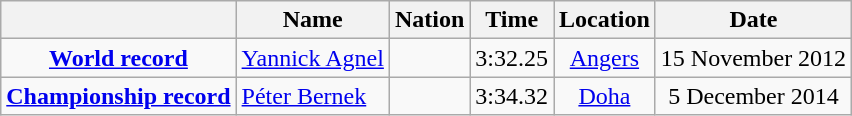<table class=wikitable style=text-align:center>
<tr>
<th></th>
<th>Name</th>
<th>Nation</th>
<th>Time</th>
<th>Location</th>
<th>Date</th>
</tr>
<tr>
<td><strong><a href='#'>World record</a></strong></td>
<td align=left><a href='#'>Yannick Agnel</a></td>
<td align=left></td>
<td align=left>3:32.25</td>
<td><a href='#'>Angers</a></td>
<td>15 November 2012</td>
</tr>
<tr>
<td><strong><a href='#'>Championship record</a></strong></td>
<td align=left><a href='#'>Péter Bernek</a></td>
<td align=left></td>
<td align=left>3:34.32</td>
<td><a href='#'>Doha</a></td>
<td>5 December 2014</td>
</tr>
</table>
